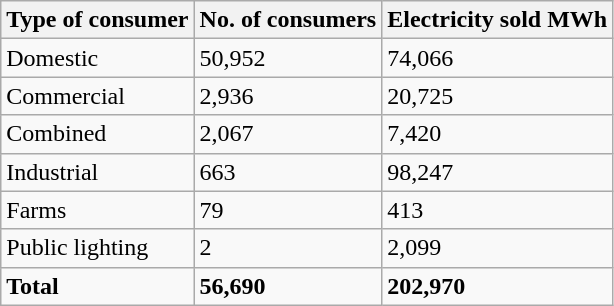<table class="wikitable">
<tr>
<th>Type of consumer</th>
<th>No. of consumers</th>
<th>Electricity sold MWh</th>
</tr>
<tr>
<td>Domestic</td>
<td>50,952</td>
<td>74,066</td>
</tr>
<tr>
<td>Commercial</td>
<td>2,936</td>
<td>20,725</td>
</tr>
<tr>
<td>Combined</td>
<td>2,067</td>
<td>7,420</td>
</tr>
<tr>
<td>Industrial</td>
<td>663</td>
<td>98,247</td>
</tr>
<tr>
<td>Farms</td>
<td>79</td>
<td>413</td>
</tr>
<tr>
<td>Public lighting</td>
<td>2</td>
<td>2,099</td>
</tr>
<tr>
<td><strong>Total</strong></td>
<td><strong>56,690</strong></td>
<td><strong>202,970</strong></td>
</tr>
</table>
